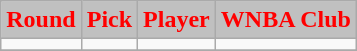<table class="wikitable" style="text-align:center">
<tr>
<th style=" background:#C0C0C0;color:red;">Round</th>
<th style=" background:#C0C0C0;color:red;">Pick</th>
<th style=" background:#C0C0C0;color:red;">Player</th>
<th style=" background:#C0C0C0;color:red;">WNBA Club</th>
</tr>
<tr>
<td></td>
<td></td>
<td></td>
<td></td>
</tr>
<tr>
</tr>
</table>
